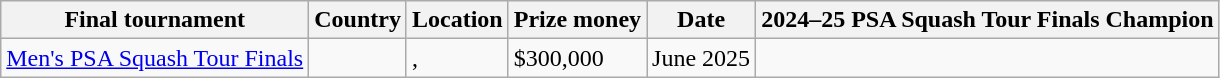<table class=wikitable>
<tr>
<th>Final tournament</th>
<th>Country</th>
<th>Location</th>
<th>Prize money</th>
<th>Date</th>
<th>2024–25 PSA Squash Tour Finals Champion</th>
</tr>
<tr>
<td><a href='#'>Men's PSA Squash Tour Finals</a></td>
<td></td>
<td><a href='#'></a>, <a href='#'></a></td>
<td>$300,000</td>
<td>June 2025</td>
<td rowspan=1 colspan=2 align="center"></td>
</tr>
</table>
